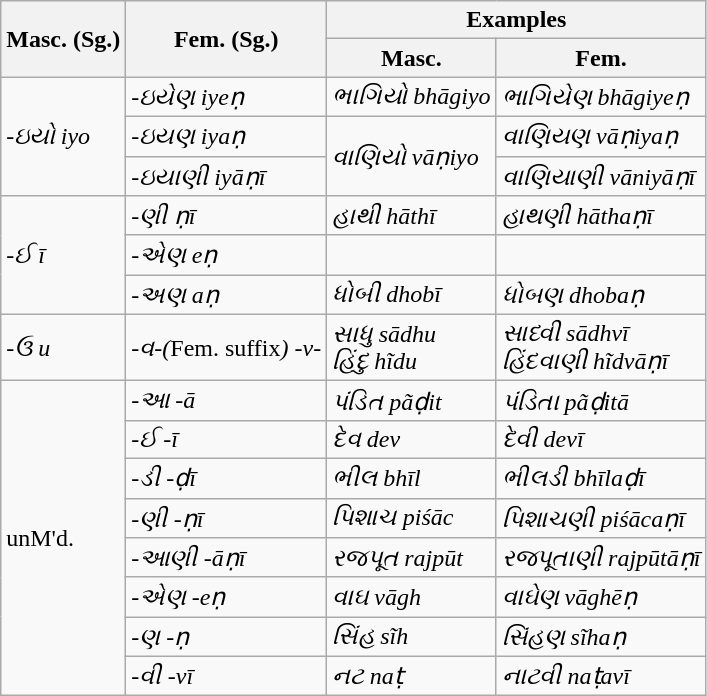<table class="wikitable">
<tr>
<th rowspan="2">Masc. (Sg.)</th>
<th rowspan="2">Fem. (Sg.)</th>
<th colspan="2">Examples</th>
</tr>
<tr>
<th>Masc.</th>
<th>Fem.</th>
</tr>
<tr>
<td rowspan="3"><em>-ઇયો iyo</em></td>
<td><em>-ઇયેણ</em> <em>iyeṇ</em></td>
<td><em>ભાગિયો bhāgiyo</em></td>
<td><em>ભાગિયેણ bhāgiyeṇ</em></td>
</tr>
<tr>
<td><em>-ઇયણ iyaṇ</em></td>
<td rowspan="2"><em>વાણિયો vāṇiyo</em></td>
<td><em>વાણિયણ vāṇiyaṇ</em></td>
</tr>
<tr>
<td><em>-ઇયાણી iyāṇī</em></td>
<td><em>વાણિયાણી vāniyāṇī</em></td>
</tr>
<tr>
<td rowspan="3">-<em>ઈ</em> <em>ī</em></td>
<td><em>-ણી ṇī</em></td>
<td><em>હાથી hāthī</em></td>
<td><em>હાથણી hāthaṇī</em></td>
</tr>
<tr>
<td><em>-એણ eṇ</em></td>
<td></td>
<td></td>
</tr>
<tr>
<td><em>-અણ aṇ</em></td>
<td><em>ધોબી dhobī</em></td>
<td><em>ધોબણ dhobaṇ</em></td>
</tr>
<tr>
<td>-<em>ઉ</em> <em>u</em></td>
<td><em>-વ-(</em>Fem. suffix<em>) -v-</em></td>
<td><em>સાધુ sādhu<br>હિંદુ hĩdu</em></td>
<td><em>સાધ્વી sādhvī<br>હિંદવાણી hĩdvāṇī</em></td>
</tr>
<tr>
<td rowspan="8">unM'd.</td>
<td><em>-આ -ā</em></td>
<td><em>પંડિત pãḍit</em></td>
<td><em>પંડિતા pãḍitā</em></td>
</tr>
<tr>
<td><em>-ઈ -ī</em></td>
<td><em>દેવ dev</em></td>
<td><em>દેવી devī</em></td>
</tr>
<tr>
<td><em>-ડી -ḍī</em></td>
<td><em>ભીલ bhīl</em></td>
<td><em>ભીલડી bhīlaḍī</em></td>
</tr>
<tr>
<td><em>-ણી -ṇī</em></td>
<td><em>પિશાચ piśāc</em></td>
<td><em>પિશાચણી piśācaṇī</em></td>
</tr>
<tr>
<td><em>-આણી -āṇī</em></td>
<td><em>રજપૂત rajpūt</em></td>
<td><em>રજપૂતાણી  rajpūtāṇī</em></td>
</tr>
<tr>
<td><em>-એણ -eṇ</em></td>
<td><em>વાઘ vāgh</em></td>
<td><em>વાઘેણ vāghēṇ</em></td>
</tr>
<tr>
<td><em>-ણ -ṇ</em></td>
<td><em>સિંહ sĩh</em></td>
<td><em>સિંહણ sĩhaṇ</em></td>
</tr>
<tr>
<td><em>-વી -vī</em></td>
<td><em>નટ naṭ</em></td>
<td><em>નાટવી naṭavī</em></td>
</tr>
</table>
